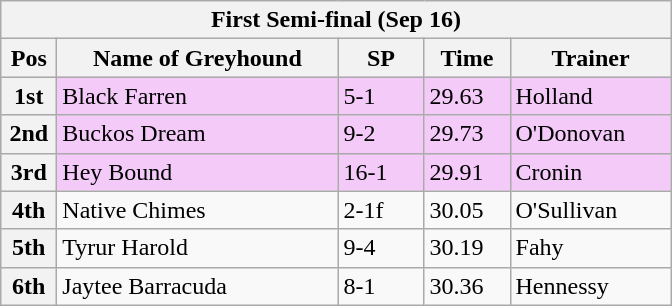<table class="wikitable">
<tr>
<th colspan="6">First Semi-final (Sep 16)</th>
</tr>
<tr>
<th width=30>Pos</th>
<th width=180>Name of Greyhound</th>
<th width=50>SP</th>
<th width=50>Time</th>
<th width=100>Trainer</th>
</tr>
<tr style="background: #f4caf9;">
<th>1st</th>
<td>Black Farren</td>
<td>5-1</td>
<td>29.63</td>
<td>Holland</td>
</tr>
<tr style="background: #f4caf9;">
<th>2nd</th>
<td>Buckos Dream</td>
<td>9-2</td>
<td>29.73</td>
<td>O'Donovan</td>
</tr>
<tr style="background: #f4caf9;">
<th>3rd</th>
<td>Hey Bound</td>
<td>16-1</td>
<td>29.91</td>
<td>Cronin</td>
</tr>
<tr>
<th>4th</th>
<td>Native Chimes</td>
<td>2-1f</td>
<td>30.05</td>
<td>O'Sullivan</td>
</tr>
<tr>
<th>5th</th>
<td>Tyrur Harold</td>
<td>9-4</td>
<td>30.19</td>
<td>Fahy</td>
</tr>
<tr>
<th>6th</th>
<td>Jaytee Barracuda</td>
<td>8-1</td>
<td>30.36</td>
<td>Hennessy</td>
</tr>
</table>
